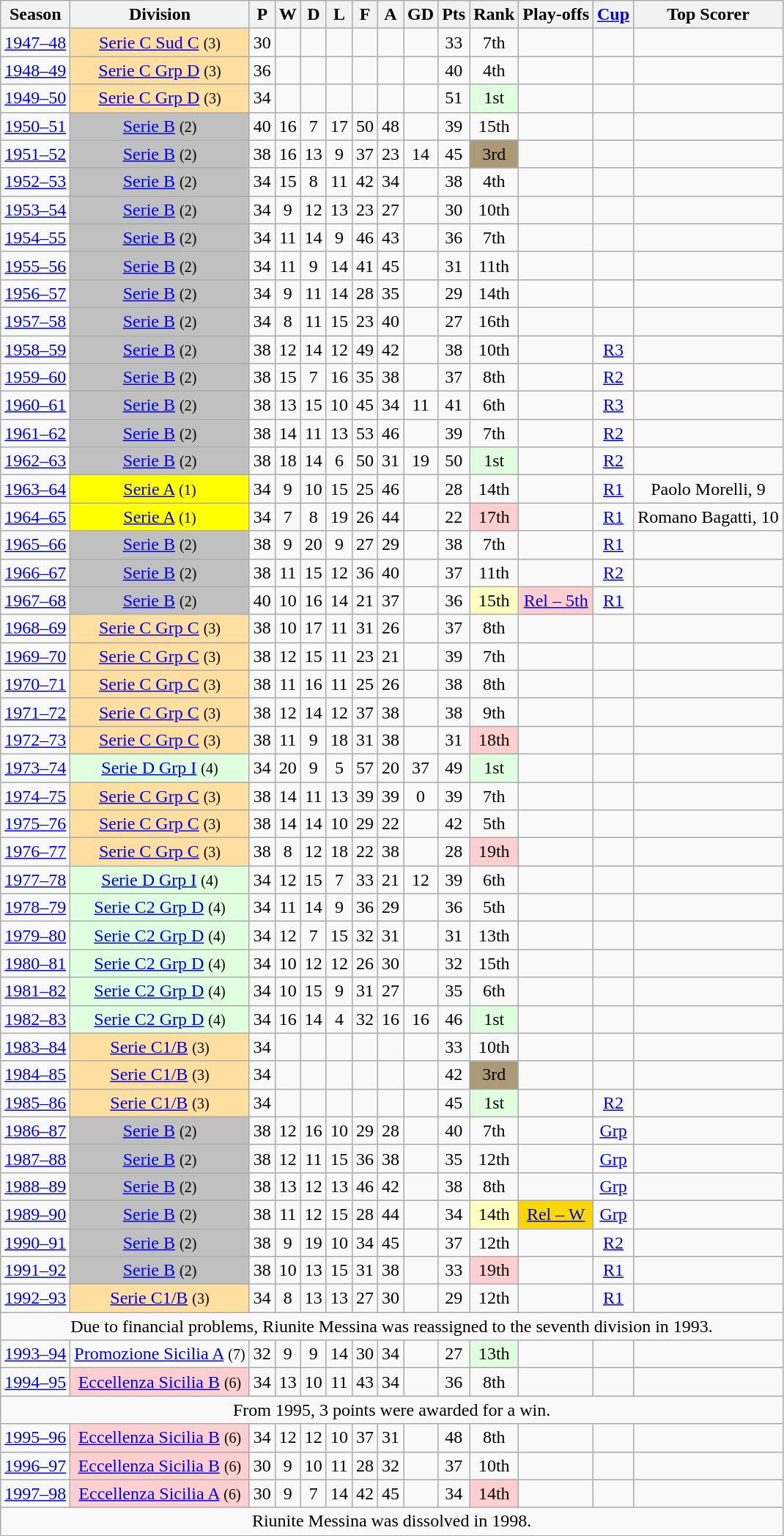<table class="wikitable sortable" style="text-align:center;">
<tr>
<th>Season</th>
<th class="unsortable">Division</th>
<th>P</th>
<th>W</th>
<th>D</th>
<th>L</th>
<th>F</th>
<th>A</th>
<th>GD</th>
<th>Pts</th>
<th>Rank</th>
<th>Play-offs</th>
<th><a href='#'>Cup</a></th>
<th class="unsortable">Top Scorer</th>
</tr>
<tr>
<td><a href='#'>1947–48</a></td>
<td bgcolor="#FFDF9F"><a href='#'>Serie C Sud C</a> <small>(3)</small></td>
<td>30</td>
<td></td>
<td></td>
<td></td>
<td></td>
<td></td>
<td></td>
<td>33</td>
<td>7th</td>
<td></td>
<td></td>
<td></td>
</tr>
<tr>
<td><a href='#'>1948–49</a></td>
<td bgcolor="#FFDF9F"><a href='#'>Serie C Grp D</a> <small>(3)</small></td>
<td>36</td>
<td></td>
<td></td>
<td></td>
<td></td>
<td></td>
<td></td>
<td>40</td>
<td>4th</td>
<td></td>
<td></td>
<td></td>
</tr>
<tr>
<td><a href='#'>1949–50</a></td>
<td bgcolor="#FFDF9F"><a href='#'>Serie C Grp D</a> <small>(3)</small></td>
<td>34</td>
<td></td>
<td></td>
<td></td>
<td></td>
<td></td>
<td></td>
<td>51</td>
<td bgcolor="#DFFFDF">1st</td>
<td></td>
<td></td>
<td></td>
</tr>
<tr>
<td><a href='#'>1950–51</a></td>
<td bgcolor="silver"><a href='#'>Serie B</a> <small>(2)</small></td>
<td>40</td>
<td>16</td>
<td>7</td>
<td>17</td>
<td>50</td>
<td>48</td>
<td></td>
<td>39</td>
<td>15th</td>
<td></td>
<td></td>
<td></td>
</tr>
<tr>
<td><a href='#'>1951–52</a></td>
<td bgcolor="silver"><a href='#'>Serie B</a> <small>(2)</small></td>
<td>38</td>
<td>16</td>
<td>13</td>
<td>9</td>
<td>37</td>
<td>23</td>
<td>14</td>
<td>45</td>
<td bgcolor="#AC9A77">3rd</td>
<td></td>
<td></td>
<td></td>
</tr>
<tr>
<td><a href='#'>1952–53</a></td>
<td bgcolor="silver"><a href='#'>Serie B</a> <small>(2)</small></td>
<td>34</td>
<td>15</td>
<td>8</td>
<td>11</td>
<td>42</td>
<td>34</td>
<td></td>
<td>38</td>
<td>4th</td>
<td></td>
<td></td>
<td></td>
</tr>
<tr>
<td><a href='#'>1953–54</a></td>
<td bgcolor="silver"><a href='#'>Serie B</a> <small>(2)</small></td>
<td>34</td>
<td>9</td>
<td>12</td>
<td>13</td>
<td>23</td>
<td>27</td>
<td></td>
<td>30</td>
<td>10th</td>
<td></td>
<td></td>
<td></td>
</tr>
<tr>
<td><a href='#'>1954–55</a></td>
<td bgcolor="silver"><a href='#'>Serie B</a> <small>(2)</small></td>
<td>34</td>
<td>11</td>
<td>14</td>
<td>9</td>
<td>46</td>
<td>43</td>
<td></td>
<td>36</td>
<td>7th</td>
<td></td>
<td></td>
<td></td>
</tr>
<tr>
<td><a href='#'>1955–56</a></td>
<td bgcolor="silver"><a href='#'>Serie B</a> <small>(2)</small></td>
<td>34</td>
<td>11</td>
<td>9</td>
<td>14</td>
<td>41</td>
<td>45</td>
<td></td>
<td>31</td>
<td>11th</td>
<td></td>
<td></td>
<td></td>
</tr>
<tr>
<td><a href='#'>1956–57</a></td>
<td bgcolor="silver"><a href='#'>Serie B</a> <small>(2)</small></td>
<td>34</td>
<td>9</td>
<td>11</td>
<td>14</td>
<td>28</td>
<td>35</td>
<td></td>
<td>29</td>
<td>14th</td>
<td></td>
<td></td>
<td></td>
</tr>
<tr>
<td><a href='#'>1957–58</a></td>
<td bgcolor="silver"><a href='#'>Serie B</a> <small>(2)</small></td>
<td>34</td>
<td>8</td>
<td>11</td>
<td>15</td>
<td>23</td>
<td>40</td>
<td></td>
<td>27</td>
<td>16th</td>
<td></td>
<td></td>
<td></td>
</tr>
<tr>
<td><a href='#'>1958–59</a></td>
<td bgcolor="silver"><a href='#'>Serie B</a> <small>(2)</small></td>
<td>38</td>
<td>12</td>
<td>14</td>
<td>12</td>
<td>49</td>
<td>42</td>
<td></td>
<td>38</td>
<td>10th</td>
<td></td>
<td><a href='#'>R3</a></td>
<td></td>
</tr>
<tr>
<td><a href='#'>1959–60</a></td>
<td bgcolor="silver"><a href='#'>Serie B</a> <small>(2)</small></td>
<td>38</td>
<td>15</td>
<td>7</td>
<td>16</td>
<td>35</td>
<td>38</td>
<td></td>
<td>37</td>
<td>8th</td>
<td></td>
<td><a href='#'>R2</a></td>
<td></td>
</tr>
<tr>
<td><a href='#'>1960–61</a></td>
<td bgcolor="silver"><a href='#'>Serie B</a> <small>(2)</small></td>
<td>38</td>
<td>13</td>
<td>15</td>
<td>10</td>
<td>45</td>
<td>34</td>
<td>11</td>
<td>41</td>
<td>6th</td>
<td></td>
<td><a href='#'>R3</a></td>
<td></td>
</tr>
<tr>
<td><a href='#'>1961–62</a></td>
<td bgcolor="silver"><a href='#'>Serie B</a> <small>(2)</small></td>
<td>38</td>
<td>14</td>
<td>11</td>
<td>13</td>
<td>53</td>
<td>46</td>
<td></td>
<td>39</td>
<td>7th</td>
<td></td>
<td><a href='#'>R2</a></td>
<td></td>
</tr>
<tr>
<td><a href='#'>1962–63</a></td>
<td bgcolor="silver"><a href='#'>Serie B</a> <small>(2)</small></td>
<td>38</td>
<td>18</td>
<td>14</td>
<td>6</td>
<td>50</td>
<td>31</td>
<td>19</td>
<td>50</td>
<td bgcolor="#DFFFDF">1st</td>
<td></td>
<td><a href='#'>R2</a></td>
<td></td>
</tr>
<tr>
<td><a href='#'>1963–64</a></td>
<td bgcolor="yellow"><a href='#'>Serie A</a> <small>(1)</small></td>
<td>34</td>
<td>9</td>
<td>10</td>
<td>15</td>
<td>25</td>
<td>46</td>
<td></td>
<td>28</td>
<td>14th</td>
<td></td>
<td><a href='#'>R1</a></td>
<td> Paolo Morelli, 9</td>
</tr>
<tr>
<td><a href='#'>1964–65</a></td>
<td bgcolor="yellow"><a href='#'>Serie A</a> <small>(1)</small></td>
<td>34</td>
<td>7</td>
<td>8</td>
<td>19</td>
<td>26</td>
<td>44</td>
<td></td>
<td>22</td>
<td bgcolor="#FFCFCF">17th</td>
<td></td>
<td><a href='#'>R1</a></td>
<td> Romano Bagatti, 10</td>
</tr>
<tr>
<td><a href='#'>1965–66</a></td>
<td bgcolor="silver"><a href='#'>Serie B</a> <small>(2)</small></td>
<td>38</td>
<td>9</td>
<td>20</td>
<td>9</td>
<td>27</td>
<td>29</td>
<td></td>
<td>38</td>
<td>7th</td>
<td></td>
<td><a href='#'>R1</a></td>
<td></td>
</tr>
<tr>
<td><a href='#'>1966–67</a></td>
<td bgcolor="silver"><a href='#'>Serie B</a> <small>(2)</small></td>
<td>38</td>
<td>11</td>
<td>15</td>
<td>12</td>
<td>36</td>
<td>40</td>
<td></td>
<td>37</td>
<td>11th</td>
<td></td>
<td><a href='#'>R2</a></td>
<td></td>
</tr>
<tr>
<td><a href='#'>1967–68</a></td>
<td bgcolor="silver"><a href='#'>Serie B</a> <small>(2)</small></td>
<td>40</td>
<td>10</td>
<td>16</td>
<td>14</td>
<td>21</td>
<td>37</td>
<td></td>
<td>36</td>
<td bgcolor="#FFFFBF">15th</td>
<td bgcolor="#FFCFCF"><a href='#'>Rel – 5th</a></td>
<td><a href='#'>R1</a></td>
<td></td>
</tr>
<tr>
<td><a href='#'>1968–69</a></td>
<td bgcolor="#FFDF9F"><a href='#'>Serie C Grp C</a> <small>(3)</small></td>
<td>38</td>
<td>10</td>
<td>17</td>
<td>11</td>
<td>31</td>
<td>26</td>
<td></td>
<td>37</td>
<td>8th</td>
<td></td>
<td></td>
<td></td>
</tr>
<tr>
<td><a href='#'>1969–70</a></td>
<td bgcolor="#FFDF9F"><a href='#'>Serie C Grp C</a> <small>(3)</small></td>
<td>38</td>
<td>12</td>
<td>15</td>
<td>11</td>
<td>23</td>
<td>21</td>
<td></td>
<td>39</td>
<td>7th</td>
<td></td>
<td></td>
<td></td>
</tr>
<tr>
<td><a href='#'>1970–71</a></td>
<td bgcolor="#FFDF9F"><a href='#'>Serie C Grp C</a> <small>(3)</small></td>
<td>38</td>
<td>11</td>
<td>16</td>
<td>11</td>
<td>25</td>
<td>26</td>
<td></td>
<td>38</td>
<td>8th</td>
<td></td>
<td></td>
<td></td>
</tr>
<tr>
<td><a href='#'>1971–72</a></td>
<td bgcolor="#FFDF9F"><a href='#'>Serie C Grp C</a> <small>(3)</small></td>
<td>38</td>
<td>12</td>
<td>14</td>
<td>12</td>
<td>37</td>
<td>38</td>
<td></td>
<td>38</td>
<td>9th</td>
<td></td>
<td></td>
<td></td>
</tr>
<tr>
<td><a href='#'>1972–73</a></td>
<td bgcolor="#FFDF9F"><a href='#'>Serie C Grp C</a> <small>(3)</small></td>
<td>38</td>
<td>11</td>
<td>9</td>
<td>18</td>
<td>31</td>
<td>38</td>
<td></td>
<td>31</td>
<td bgcolor="#FFCFCF">18th</td>
<td></td>
<td></td>
<td></td>
</tr>
<tr>
<td><a href='#'>1973–74</a></td>
<td bgcolor="#DFFFDF"><a href='#'>Serie D Grp I</a> <small>(4)</small></td>
<td>34</td>
<td>20</td>
<td>9</td>
<td>5</td>
<td>57</td>
<td>20</td>
<td>37</td>
<td>49</td>
<td bgcolor="#DFFFDF">1st</td>
<td></td>
<td></td>
<td></td>
</tr>
<tr>
<td><a href='#'>1974–75</a></td>
<td bgcolor="#FFDF9F"><a href='#'>Serie C Grp C</a> <small>(3)</small></td>
<td>38</td>
<td>14</td>
<td>11</td>
<td>13</td>
<td>39</td>
<td>39</td>
<td>0</td>
<td>39</td>
<td>7th</td>
<td></td>
<td></td>
<td></td>
</tr>
<tr>
<td><a href='#'>1975–76</a></td>
<td bgcolor="#FFDF9F"><a href='#'>Serie C Grp C</a> <small>(3)</small></td>
<td>38</td>
<td>14</td>
<td>14</td>
<td>10</td>
<td>29</td>
<td>22</td>
<td></td>
<td>42</td>
<td>5th</td>
<td></td>
<td></td>
<td></td>
</tr>
<tr>
<td><a href='#'>1976–77</a></td>
<td bgcolor="#FFDF9F"><a href='#'>Serie C Grp C</a> <small>(3)</small></td>
<td>38</td>
<td>8</td>
<td>12</td>
<td>18</td>
<td>22</td>
<td>38</td>
<td></td>
<td>28</td>
<td bgcolor="#FFCFCF">19th</td>
<td></td>
<td></td>
<td></td>
</tr>
<tr>
<td><a href='#'>1977–78</a></td>
<td bgcolor="#DFFFDF"><a href='#'>Serie D Grp I</a> <small>(4)</small></td>
<td>34</td>
<td>12</td>
<td>15</td>
<td>7</td>
<td>33</td>
<td>21</td>
<td>12</td>
<td>39</td>
<td>6th</td>
<td></td>
<td></td>
<td></td>
</tr>
<tr>
<td><a href='#'>1978–79</a></td>
<td bgcolor="#DFFFDF"><a href='#'>Serie C2 Grp D</a> <small>(4)</small></td>
<td>34</td>
<td>11</td>
<td>14</td>
<td>9</td>
<td>36</td>
<td>29</td>
<td></td>
<td>36</td>
<td>5th</td>
<td></td>
<td></td>
<td></td>
</tr>
<tr>
<td><a href='#'>1979–80</a></td>
<td bgcolor="#DFFFDF"><a href='#'>Serie C2 Grp D</a> <small>(4)</small></td>
<td>34</td>
<td>12</td>
<td>7</td>
<td>15</td>
<td>32</td>
<td>31</td>
<td></td>
<td>31</td>
<td>13th</td>
<td></td>
<td></td>
<td></td>
</tr>
<tr>
<td><a href='#'>1980–81</a></td>
<td bgcolor="#DFFFDF"><a href='#'>Serie C2 Grp D</a> <small>(4)</small></td>
<td>34</td>
<td>10</td>
<td>12</td>
<td>12</td>
<td>26</td>
<td>30</td>
<td></td>
<td>32</td>
<td>15th</td>
<td></td>
<td></td>
<td></td>
</tr>
<tr>
<td><a href='#'>1981–82</a></td>
<td bgcolor="#DFFFDF"><a href='#'>Serie C2 Grp D</a> <small>(4)</small></td>
<td>34</td>
<td>10</td>
<td>15</td>
<td>9</td>
<td>31</td>
<td>27</td>
<td></td>
<td>35</td>
<td>6th</td>
<td></td>
<td></td>
<td></td>
</tr>
<tr>
<td><a href='#'>1982–83</a></td>
<td bgcolor="#DFFFDF"><a href='#'>Serie C2 Grp D</a> <small>(4)</small></td>
<td>34</td>
<td>16</td>
<td>14</td>
<td>4</td>
<td>32</td>
<td>16</td>
<td>16</td>
<td>46</td>
<td bgcolor="#DFFFDF">1st</td>
<td></td>
<td></td>
<td></td>
</tr>
<tr>
<td><a href='#'>1983–84</a></td>
<td bgcolor="#FFDF9F"><a href='#'>Serie C1/B</a> <small>(3)</small></td>
<td>34</td>
<td></td>
<td></td>
<td></td>
<td></td>
<td></td>
<td></td>
<td>33</td>
<td>10th</td>
<td></td>
<td></td>
<td></td>
</tr>
<tr>
<td><a href='#'>1984–85</a></td>
<td bgcolor="#FFDF9F"><a href='#'>Serie C1/B</a> <small>(3)</small></td>
<td>34</td>
<td></td>
<td></td>
<td></td>
<td></td>
<td></td>
<td></td>
<td>42</td>
<td bgcolor="#AC9A77">3rd</td>
<td></td>
<td></td>
<td></td>
</tr>
<tr>
<td><a href='#'>1985–86</a></td>
<td bgcolor="#FFDF9F"><a href='#'>Serie C1/B</a> <small>(3)</small></td>
<td>34</td>
<td></td>
<td></td>
<td></td>
<td></td>
<td></td>
<td></td>
<td>45</td>
<td bgcolor="#DFFFDF">1st</td>
<td></td>
<td><a href='#'>R2</a></td>
<td></td>
</tr>
<tr>
<td><a href='#'>1986–87</a></td>
<td bgcolor="silver"><a href='#'>Serie B</a> <small>(2)</small></td>
<td>38</td>
<td>12</td>
<td>16</td>
<td>10</td>
<td>29</td>
<td>28</td>
<td></td>
<td>40</td>
<td>7th</td>
<td></td>
<td><a href='#'>Grp</a></td>
<td></td>
</tr>
<tr>
<td><a href='#'>1987–88</a></td>
<td bgcolor="silver"><a href='#'>Serie B</a> <small>(2)</small></td>
<td>38</td>
<td>12</td>
<td>11</td>
<td>15</td>
<td>36</td>
<td>38</td>
<td></td>
<td>35</td>
<td>12th</td>
<td></td>
<td><a href='#'>Grp</a></td>
<td></td>
</tr>
<tr>
<td><a href='#'>1988–89</a></td>
<td bgcolor="silver"><a href='#'>Serie B</a> <small>(2)</small></td>
<td>38</td>
<td>13</td>
<td>12</td>
<td>13</td>
<td>46</td>
<td>42</td>
<td></td>
<td>38</td>
<td>8th</td>
<td></td>
<td><a href='#'>Grp</a></td>
<td></td>
</tr>
<tr>
<td><a href='#'>1989–90</a></td>
<td bgcolor="silver"><a href='#'>Serie B</a> <small>(2)</small></td>
<td>38</td>
<td>11</td>
<td>12</td>
<td>15</td>
<td>28</td>
<td>44</td>
<td></td>
<td>34</td>
<td bgcolor="#FFFFBF">14th</td>
<td bgcolor="#FFD700"><a href='#'>Rel – W</a></td>
<td><a href='#'>Grp</a></td>
<td></td>
</tr>
<tr>
<td><a href='#'>1990–91</a></td>
<td bgcolor="silver"><a href='#'>Serie B</a> <small>(2)</small></td>
<td>38</td>
<td>9</td>
<td>19</td>
<td>10</td>
<td>34</td>
<td>45</td>
<td></td>
<td>37</td>
<td>12th</td>
<td></td>
<td><a href='#'>R2</a></td>
<td></td>
</tr>
<tr>
<td><a href='#'>1991–92</a></td>
<td bgcolor="silver"><a href='#'>Serie B</a> <small>(2)</small></td>
<td>38</td>
<td>10</td>
<td>13</td>
<td>15</td>
<td>31</td>
<td>38</td>
<td></td>
<td>33</td>
<td bgcolor="#FFCFCF">19th</td>
<td></td>
<td><a href='#'>R1</a></td>
<td></td>
</tr>
<tr>
<td><a href='#'>1992–93</a></td>
<td bgcolor="#FFDF9F"><a href='#'>Serie C1/B</a> <small>(3)</small></td>
<td>34</td>
<td>8</td>
<td>13</td>
<td>13</td>
<td>27</td>
<td>30</td>
<td></td>
<td>29</td>
<td>12th</td>
<td></td>
<td><a href='#'>R1</a></td>
<td></td>
</tr>
<tr>
<td colspan="14">Due to financial problems, Riunite Messina was reassigned to the seventh division in 1993.</td>
</tr>
<tr>
<td><a href='#'>1993–94</a></td>
<td><a href='#'>Promozione Sicilia A</a> <small>(7)</small></td>
<td>32</td>
<td>9</td>
<td>9</td>
<td>14</td>
<td>30</td>
<td>34</td>
<td></td>
<td>27</td>
<td bgcolor="#DFFFDF">13th</td>
<td></td>
<td></td>
<td></td>
</tr>
<tr>
<td><a href='#'>1994–95</a></td>
<td bgcolor="#FFCFCF"><a href='#'>Eccellenza Sicilia B</a> <small>(6)</small></td>
<td>34</td>
<td>13</td>
<td>10</td>
<td>11</td>
<td>43</td>
<td>34</td>
<td></td>
<td>36</td>
<td>8th</td>
<td></td>
<td></td>
<td></td>
</tr>
<tr>
<td colspan="14">From 1995, 3 points were awarded for a win.</td>
</tr>
<tr>
<td><a href='#'>1995–96</a></td>
<td bgcolor="#FFCFCF"><a href='#'>Eccellenza Sicilia B</a> <small>(6)</small></td>
<td>34</td>
<td>12</td>
<td>12</td>
<td>10</td>
<td>37</td>
<td>31</td>
<td></td>
<td>48</td>
<td>8th</td>
<td></td>
<td></td>
<td></td>
</tr>
<tr>
<td><a href='#'>1996–97</a></td>
<td bgcolor="#FFCFCF"><a href='#'>Eccellenza Sicilia B</a> <small>(6)</small></td>
<td>30</td>
<td>9</td>
<td>10</td>
<td>11</td>
<td>28</td>
<td>32</td>
<td></td>
<td>37</td>
<td>10th</td>
<td></td>
<td></td>
<td></td>
</tr>
<tr>
<td><a href='#'>1997–98</a></td>
<td bgcolor="#FFCFCF"><a href='#'>Eccellenza Sicilia A</a> <small>(6)</small></td>
<td>30</td>
<td>9</td>
<td>7</td>
<td>14</td>
<td>42</td>
<td>45</td>
<td></td>
<td>34</td>
<td bgcolor="#FFCFCF">14th</td>
<td></td>
<td></td>
<td></td>
</tr>
<tr>
<td colspan="14">Riunite Messina was dissolved in 1998.</td>
</tr>
</table>
